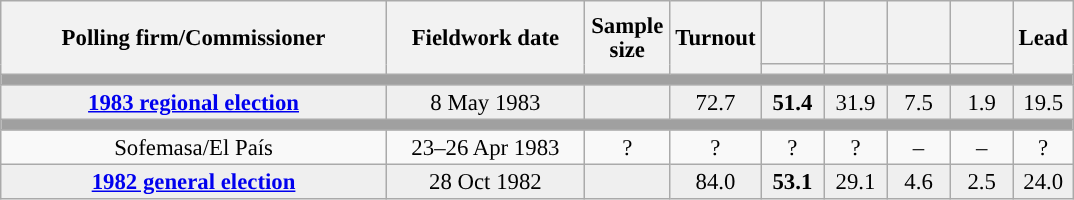<table class="wikitable collapsible collapsed" style="text-align:center; font-size:95%; line-height:16px;">
<tr style="height:42px;">
<th style="width:250px;" rowspan="2">Polling firm/Commissioner</th>
<th style="width:125px;" rowspan="2">Fieldwork date</th>
<th style="width:50px;" rowspan="2">Sample size</th>
<th style="width:45px;" rowspan="2">Turnout</th>
<th style="width:35px;"></th>
<th style="width:35px;"></th>
<th style="width:35px;"></th>
<th style="width:35px;"></th>
<th style="width:30px;" rowspan="2">Lead</th>
</tr>
<tr>
<th style="color:inherit;background:"></th>
<th style="color:inherit;background:"></th>
<th style="color:inherit;background:"></th>
<th style="color:inherit;background:"></th>
</tr>
<tr>
<td colspan="9" style="background:#A0A0A0"></td>
</tr>
<tr style="background:#EFEFEF;">
<td><strong><a href='#'>1983 regional election</a></strong></td>
<td>8 May 1983</td>
<td></td>
<td>72.7</td>
<td><strong>51.4</strong><br></td>
<td>31.9<br></td>
<td>7.5<br></td>
<td>1.9<br></td>
<td style="background:">19.5</td>
</tr>
<tr>
<td colspan="9" style="background:#A0A0A0"></td>
</tr>
<tr>
<td>Sofemasa/El País</td>
<td>23–26 Apr 1983</td>
<td>?</td>
<td>?</td>
<td>?<br></td>
<td>?<br></td>
<td>–</td>
<td>–</td>
<td style="background:">?</td>
</tr>
<tr style="background:#EFEFEF;">
<td><strong><a href='#'>1982 general election</a></strong></td>
<td>28 Oct 1982</td>
<td></td>
<td>84.0</td>
<td><strong>53.1</strong><br></td>
<td>29.1<br></td>
<td>4.6<br></td>
<td>2.5<br></td>
<td style="background:">24.0</td>
</tr>
</table>
